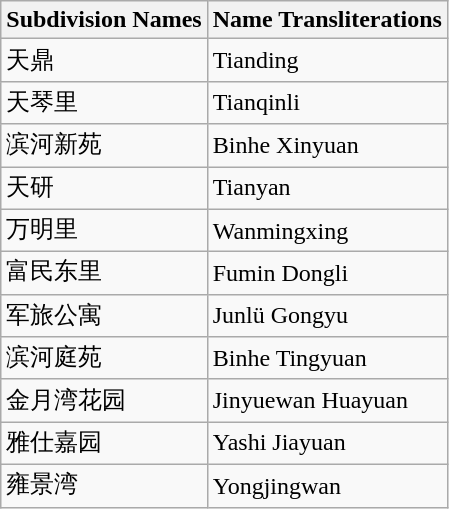<table class="wikitable sortable">
<tr>
<th>Subdivision Names</th>
<th>Name Transliterations</th>
</tr>
<tr>
<td>天鼎</td>
<td>Tianding</td>
</tr>
<tr>
<td>天琴里</td>
<td>Tianqinli</td>
</tr>
<tr>
<td>滨河新苑</td>
<td>Binhe Xinyuan</td>
</tr>
<tr>
<td>天研</td>
<td>Tianyan</td>
</tr>
<tr>
<td>万明里</td>
<td>Wanmingxing</td>
</tr>
<tr>
<td>富民东里</td>
<td>Fumin Dongli</td>
</tr>
<tr>
<td>军旅公寓</td>
<td>Junlü Gongyu</td>
</tr>
<tr>
<td>滨河庭苑</td>
<td>Binhe Tingyuan</td>
</tr>
<tr>
<td>金月湾花园</td>
<td>Jinyuewan Huayuan</td>
</tr>
<tr>
<td>雅仕嘉园</td>
<td>Yashi Jiayuan</td>
</tr>
<tr>
<td>雍景湾</td>
<td>Yongjingwan</td>
</tr>
</table>
